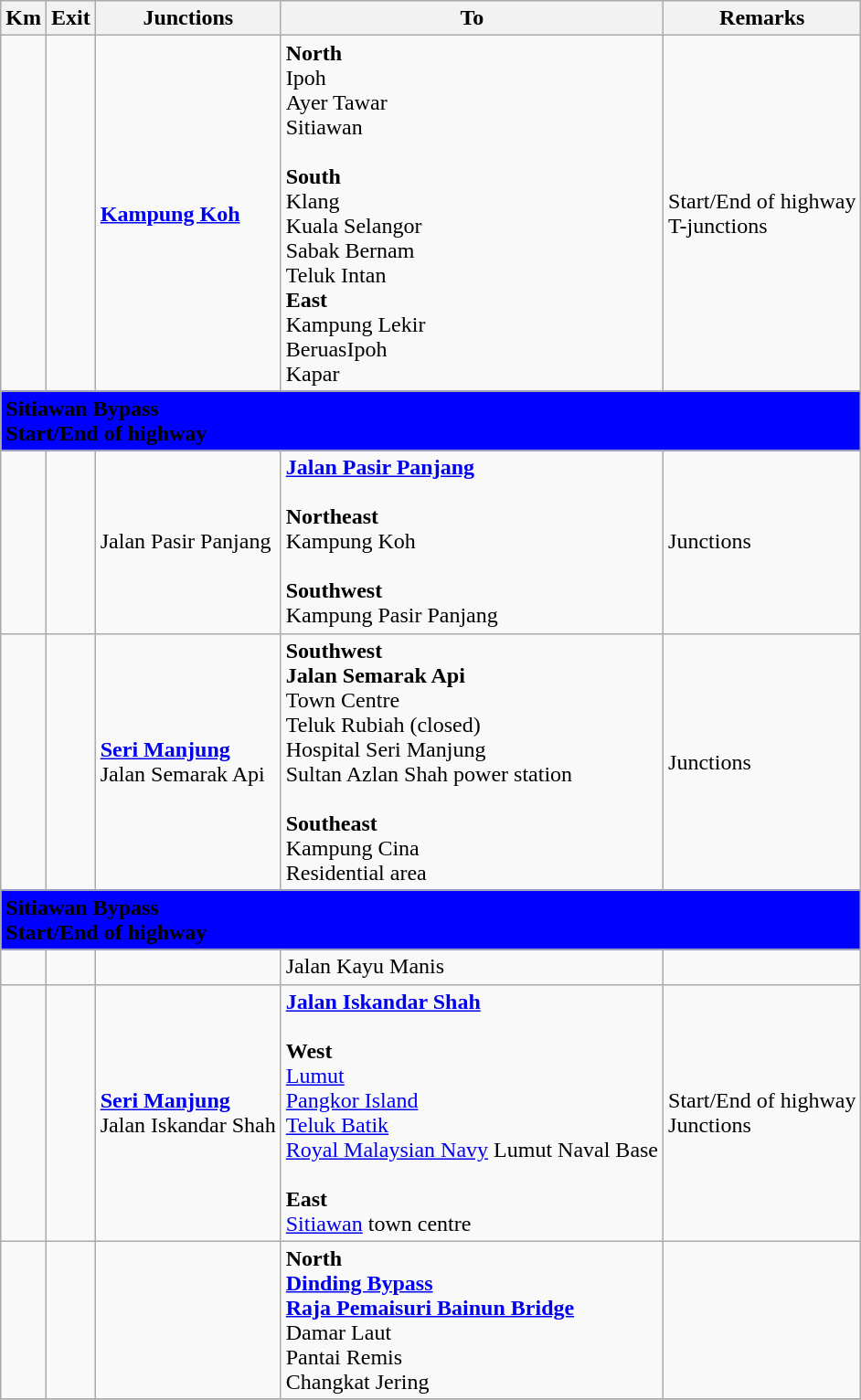<table class="wikitable">
<tr>
<th>Km</th>
<th>Exit</th>
<th>Junctions</th>
<th>To</th>
<th>Remarks</th>
</tr>
<tr>
<td></td>
<td></td>
<td><strong><a href='#'>Kampung Koh</a></strong></td>
<td><strong>North</strong><br> Ipoh<br> Ayer Tawar<br> Sitiawan<br><br><strong>South</strong><br> Klang<br> Kuala Selangor<br> Sabak Bernam<br> Teluk Intan<br><strong>East</strong><br>Kampung Lekir<br>BeruasIpoh<br>Kapar</td>
<td>Start/End of highway<br>T-junctions</td>
</tr>
<tr>
</tr>
<tr>
<td style="width:600px" colspan="6" style="text-align:center" bgcolor="blue"><strong><span> Sitiawan Bypass<br>Start/End of highway</span></strong></td>
</tr>
<tr>
<td></td>
<td></td>
<td>Jalan Pasir Panjang</td>
<td> <strong><a href='#'>Jalan Pasir Panjang</a></strong><br><br><strong>Northeast</strong><br>Kampung Koh<br><br><strong>Southwest</strong><br>Kampung Pasir Panjang</td>
<td>Junctions</td>
</tr>
<tr>
<td></td>
<td></td>
<td><strong><a href='#'>Seri Manjung</a></strong><br>Jalan Semarak Api</td>
<td><strong>Southwest</strong><br><strong>Jalan Semarak Api</strong><br>Town Centre<br>Teluk Rubiah (closed)<br>Hospital Seri Manjung <br>Sultan Azlan Shah power station<br><br><strong>Southeast</strong><br>Kampung Cina<br>Residential area</td>
<td>Junctions</td>
</tr>
<tr>
<td style="width:600px" colspan="6" style="text-align:center" bgcolor="blue"><strong><span> Sitiawan Bypass<br>Start/End of highway</span></strong></td>
</tr>
<tr>
<td></td>
<td></td>
<td></td>
<td>Jalan Kayu Manis</td>
<td></td>
</tr>
<tr>
<td></td>
<td></td>
<td><strong><a href='#'>Seri Manjung</a></strong><br>Jalan Iskandar Shah</td>
<td> <strong><a href='#'>Jalan Iskandar Shah</a></strong><br><br><strong>West</strong><br> <a href='#'>Lumut</a><br> <a href='#'>Pangkor Island</a><br> <a href='#'>Teluk Batik</a><br> <a href='#'>Royal Malaysian Navy</a> Lumut Naval Base<br><br><strong>East</strong><br> <a href='#'>Sitiawan</a> town centre</td>
<td>Start/End of highway<br>Junctions</td>
</tr>
<tr>
<td></td>
<td></td>
<td></td>
<td><strong>North</strong><br> <strong><a href='#'>Dinding Bypass</a></strong><br> <strong><a href='#'>Raja Pemaisuri Bainun Bridge</a></strong><br> Damar Laut<br> Pantai Remis<br> Changkat Jering</td>
<td></td>
</tr>
<tr>
</tr>
</table>
